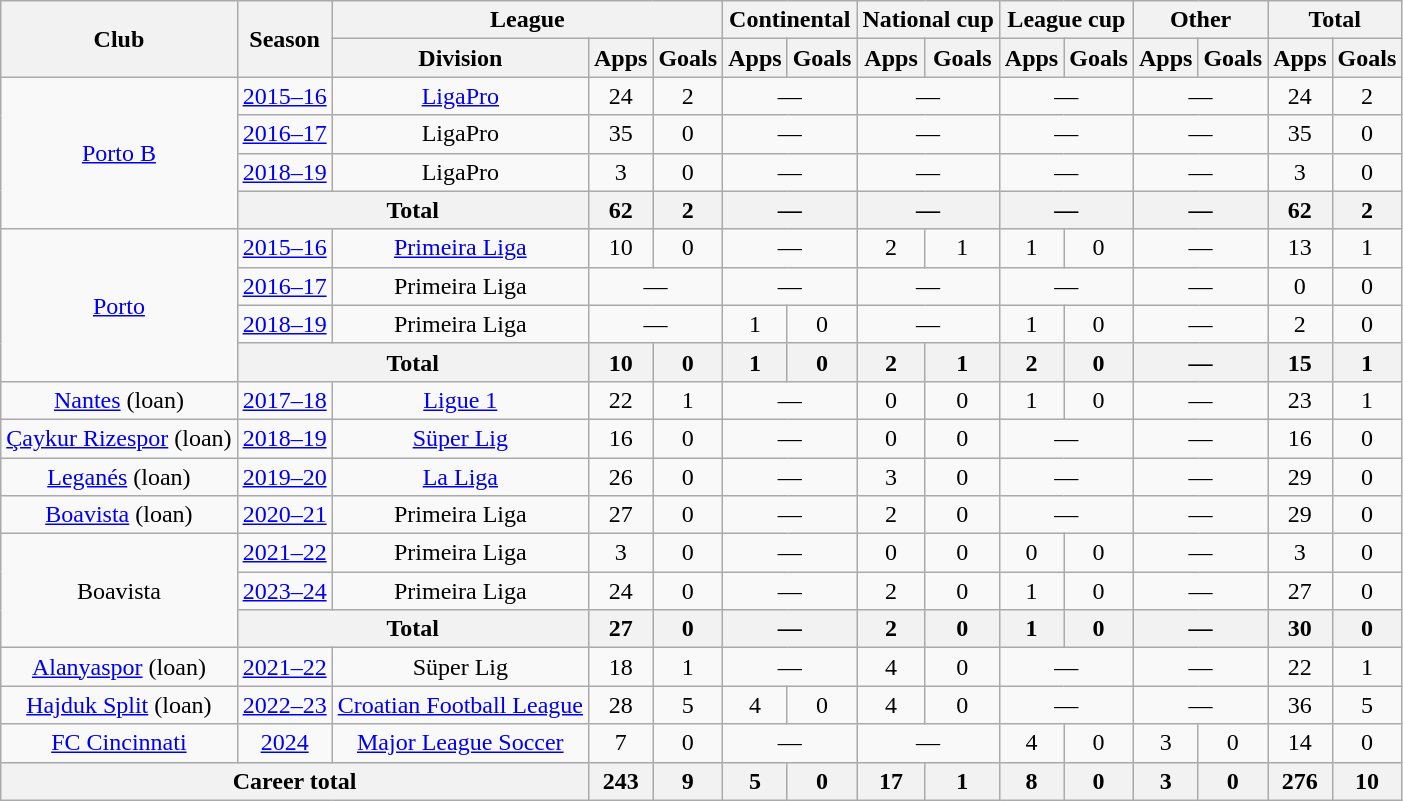<table class="wikitable" style="text-align: center">
<tr>
<th rowspan="2">Club</th>
<th rowspan="2">Season</th>
<th colspan="3">League</th>
<th colspan="2">Continental</th>
<th colspan="2">National cup</th>
<th colspan="2">League cup</th>
<th colspan="2">Other</th>
<th colspan="2">Total</th>
</tr>
<tr>
<th>Division</th>
<th>Apps</th>
<th>Goals</th>
<th>Apps</th>
<th>Goals</th>
<th>Apps</th>
<th>Goals</th>
<th>Apps</th>
<th>Goals</th>
<th>Apps</th>
<th>Goals</th>
<th>Apps</th>
<th>Goals</th>
</tr>
<tr>
<td rowspan="4"><a href='#'>Porto B</a></td>
<td><a href='#'>2015–16</a></td>
<td><a href='#'>LigaPro</a></td>
<td>24</td>
<td>2</td>
<td colspan="2">—</td>
<td colspan="2">—</td>
<td colspan="2">—</td>
<td colspan="2">—</td>
<td>24</td>
<td>2</td>
</tr>
<tr>
<td><a href='#'>2016–17</a></td>
<td>LigaPro</td>
<td>35</td>
<td>0</td>
<td colspan="2">—</td>
<td colspan="2">—</td>
<td colspan="2">—</td>
<td colspan="2">—</td>
<td>35</td>
<td>0</td>
</tr>
<tr>
<td><a href='#'>2018–19</a></td>
<td>LigaPro</td>
<td>3</td>
<td>0</td>
<td colspan="2">—</td>
<td colspan="2">—</td>
<td colspan="2">—</td>
<td colspan="2">—</td>
<td>3</td>
<td>0</td>
</tr>
<tr>
<th colspan="2">Total</th>
<th>62</th>
<th>2</th>
<th colspan="2">—</th>
<th colspan="2">—</th>
<th colspan="2">—</th>
<th colspan="2">—</th>
<th>62</th>
<th>2</th>
</tr>
<tr>
<td rowspan="4"><a href='#'>Porto</a></td>
<td><a href='#'>2015–16</a></td>
<td><a href='#'>Primeira Liga</a></td>
<td>10</td>
<td>0</td>
<td colspan="2">—</td>
<td>2</td>
<td>1</td>
<td>1</td>
<td>0</td>
<td colspan="2">—</td>
<td>13</td>
<td>1</td>
</tr>
<tr>
<td><a href='#'>2016–17</a></td>
<td>Primeira Liga</td>
<td colspan="2">—</td>
<td colspan="2">—</td>
<td colspan="2">—</td>
<td colspan="2">—</td>
<td colspan="2">—</td>
<td>0</td>
<td>0</td>
</tr>
<tr>
<td><a href='#'>2018–19</a></td>
<td>Primeira Liga</td>
<td colspan="2">—</td>
<td>1</td>
<td>0</td>
<td colspan="2">—</td>
<td>1</td>
<td>0</td>
<td colspan="2">—</td>
<td>2</td>
<td>0</td>
</tr>
<tr>
<th colspan="2">Total</th>
<th>10</th>
<th>0</th>
<th>1</th>
<th>0</th>
<th>2</th>
<th>1</th>
<th>2</th>
<th>0</th>
<th colspan="2">—</th>
<th>15</th>
<th>1</th>
</tr>
<tr>
<td><a href='#'>Nantes</a> (loan)</td>
<td><a href='#'>2017–18</a></td>
<td><a href='#'>Ligue 1</a></td>
<td>22</td>
<td>1</td>
<td colspan="2">—</td>
<td>0</td>
<td>0</td>
<td>1</td>
<td>0</td>
<td colspan="2">—</td>
<td>23</td>
<td>1</td>
</tr>
<tr>
<td><a href='#'>Çaykur Rizespor</a> (loan)</td>
<td><a href='#'>2018–19</a></td>
<td><a href='#'>Süper Lig</a></td>
<td>16</td>
<td>0</td>
<td colspan="2">—</td>
<td>0</td>
<td>0</td>
<td colspan="2">—</td>
<td colspan="2">—</td>
<td>16</td>
<td>0</td>
</tr>
<tr>
<td><a href='#'>Leganés</a> (loan)</td>
<td><a href='#'>2019–20</a></td>
<td><a href='#'>La Liga</a></td>
<td>26</td>
<td>0</td>
<td colspan="2">—</td>
<td>3</td>
<td>0</td>
<td colspan="2">—</td>
<td colspan="2">—</td>
<td>29</td>
<td>0</td>
</tr>
<tr>
<td><a href='#'>Boavista</a> (loan)</td>
<td><a href='#'>2020–21</a></td>
<td>Primeira Liga</td>
<td>27</td>
<td>0</td>
<td colspan="2">—</td>
<td>2</td>
<td>0</td>
<td colspan="2">—</td>
<td colspan="2">—</td>
<td>29</td>
<td>0</td>
</tr>
<tr>
<td rowspan="3">Boavista</td>
<td><a href='#'>2021–22</a></td>
<td>Primeira Liga</td>
<td>3</td>
<td>0</td>
<td colspan="2">—</td>
<td>0</td>
<td>0</td>
<td>0</td>
<td>0</td>
<td colspan="2">—</td>
<td>3</td>
<td>0</td>
</tr>
<tr>
<td><a href='#'>2023–24</a></td>
<td>Primeira Liga</td>
<td>24</td>
<td>0</td>
<td colspan="2">—</td>
<td>2</td>
<td>0</td>
<td>1</td>
<td>0</td>
<td colspan="2">—</td>
<td>27</td>
<td>0</td>
</tr>
<tr>
<th colspan="2">Total</th>
<th>27</th>
<th>0</th>
<th colspan="2">—</th>
<th>2</th>
<th>0</th>
<th>1</th>
<th>0</th>
<th colspan="2">—</th>
<th>30</th>
<th>0</th>
</tr>
<tr>
<td><a href='#'>Alanyaspor</a> (loan)</td>
<td><a href='#'>2021–22</a></td>
<td>Süper Lig</td>
<td>18</td>
<td>1</td>
<td colspan="2">—</td>
<td>4</td>
<td>0</td>
<td colspan="2">—</td>
<td colspan="2">—</td>
<td>22</td>
<td>1</td>
</tr>
<tr>
<td><a href='#'>Hajduk Split</a> (loan)</td>
<td><a href='#'>2022–23</a></td>
<td><a href='#'>Croatian Football League</a></td>
<td>28</td>
<td>5</td>
<td>4</td>
<td>0</td>
<td>4</td>
<td>0</td>
<td colspan="2">—</td>
<td colspan="2">—</td>
<td>36</td>
<td>5</td>
</tr>
<tr>
<td><a href='#'>FC Cincinnati</a></td>
<td><a href='#'>2024</a></td>
<td><a href='#'>Major League Soccer</a></td>
<td>7</td>
<td>0</td>
<td colspan="2">—</td>
<td colspan="2">—</td>
<td>4</td>
<td>0</td>
<td>3</td>
<td>0</td>
<td>14</td>
<td>0</td>
</tr>
<tr>
<th colspan="3">Career total</th>
<th>243</th>
<th>9</th>
<th>5</th>
<th>0</th>
<th>17</th>
<th>1</th>
<th>8</th>
<th>0</th>
<th>3</th>
<th>0</th>
<th>276</th>
<th>10</th>
</tr>
</table>
